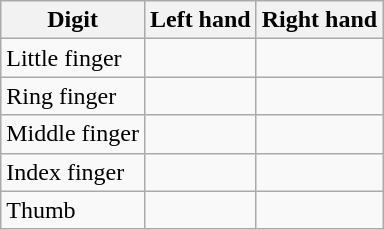<table class="wikitable">
<tr>
<th>Digit</th>
<th>Left hand</th>
<th>Right hand</th>
</tr>
<tr>
<td>Little finger</td>
<td><br></td>
<td><br></td>
</tr>
<tr>
<td>Ring finger</td>
<td><br></td>
<td><br></td>
</tr>
<tr>
<td>Middle finger</td>
<td><br></td>
<td><br></td>
</tr>
<tr>
<td>Index finger</td>
<td><br></td>
<td><br></td>
</tr>
<tr>
<td>Thumb</td>
<td><br></td>
<td><br></td>
</tr>
</table>
